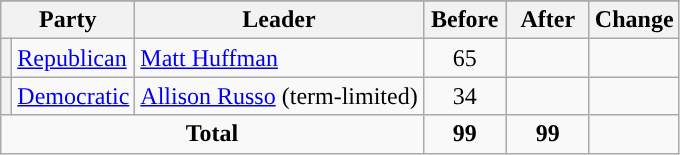<table class="wikitable" style="text-align:center;">
<tr>
</tr>
<tr>
<th colspan=2>Party</th>
<th>Leader</th>
<th style="width:3em">Before</th>
<th style="width:3em">After</th>
<th style="width:3em">Change</th>
</tr>
<tr>
<th style="background-color:"></th>
<td style="text-align:left;"><a href='#'>Republican</a></td>
<td style="text-align:left;"><a href='#'>Matt Huffman</a></td>
<td>65</td>
<td></td>
<td></td>
</tr>
<tr>
<th style="background-color:"></th>
<td style="text-align:left;"><a href='#'>Democratic</a></td>
<td style="text-align:left;"><a href='#'>Allison Russo</a> (term-limited)</td>
<td>34</td>
<td></td>
<td></td>
</tr>
<tr>
<td colspan=3><strong>Total</strong></td>
<td><strong>99</strong></td>
<td><strong>99</strong></td>
<td></td>
</tr>
</table>
